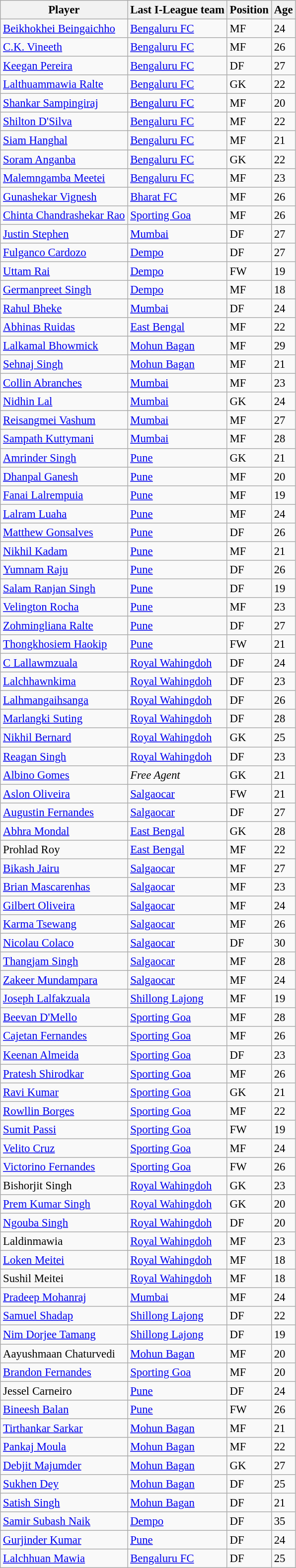<table class="wikitable sortable" style="text-align:left; font-size:95%">
<tr>
<th>Player</th>
<th>Last I-League team</th>
<th>Position</th>
<th>Age</th>
</tr>
<tr>
<td><a href='#'>Beikhokhei Beingaichho</a></td>
<td><a href='#'>Bengaluru FC</a></td>
<td>MF</td>
<td>24</td>
</tr>
<tr>
<td><a href='#'>C.K. Vineeth</a></td>
<td><a href='#'>Bengaluru FC</a></td>
<td>MF</td>
<td>26</td>
</tr>
<tr>
<td><a href='#'>Keegan Pereira</a></td>
<td><a href='#'>Bengaluru FC</a></td>
<td>DF</td>
<td>27</td>
</tr>
<tr>
<td><a href='#'>Lalthuammawia Ralte</a></td>
<td><a href='#'>Bengaluru FC</a></td>
<td>GK</td>
<td>22</td>
</tr>
<tr>
<td><a href='#'>Shankar Sampingiraj</a></td>
<td><a href='#'>Bengaluru FC</a></td>
<td>MF</td>
<td>20</td>
</tr>
<tr>
<td><a href='#'>Shilton D'Silva</a></td>
<td><a href='#'>Bengaluru FC</a></td>
<td>MF</td>
<td>22</td>
</tr>
<tr>
<td><a href='#'>Siam Hanghal</a></td>
<td><a href='#'>Bengaluru FC</a></td>
<td>MF</td>
<td>21</td>
</tr>
<tr>
<td><a href='#'>Soram Anganba</a></td>
<td><a href='#'>Bengaluru FC</a></td>
<td>GK</td>
<td>22</td>
</tr>
<tr>
<td><a href='#'>Malemngamba Meetei</a></td>
<td><a href='#'>Bengaluru FC</a></td>
<td>MF</td>
<td>23</td>
</tr>
<tr>
<td><a href='#'>Gunashekar Vignesh</a></td>
<td><a href='#'>Bharat FC</a></td>
<td>MF</td>
<td>26</td>
</tr>
<tr>
<td><a href='#'>Chinta Chandrashekar Rao</a></td>
<td><a href='#'>Sporting Goa</a></td>
<td>MF</td>
<td>26</td>
</tr>
<tr>
<td><a href='#'>Justin Stephen</a></td>
<td><a href='#'>Mumbai</a></td>
<td>DF</td>
<td>27</td>
</tr>
<tr>
<td><a href='#'>Fulganco Cardozo</a></td>
<td><a href='#'>Dempo</a></td>
<td>DF</td>
<td>27</td>
</tr>
<tr>
<td><a href='#'>Uttam Rai</a></td>
<td><a href='#'>Dempo</a></td>
<td>FW</td>
<td>19</td>
</tr>
<tr>
<td><a href='#'>Germanpreet Singh</a></td>
<td><a href='#'>Dempo</a></td>
<td>MF</td>
<td>18</td>
</tr>
<tr>
<td><a href='#'>Rahul Bheke</a></td>
<td><a href='#'>Mumbai</a></td>
<td>DF</td>
<td>24</td>
</tr>
<tr>
<td><a href='#'>Abhinas Ruidas</a></td>
<td><a href='#'>East Bengal</a></td>
<td>MF</td>
<td>22</td>
</tr>
<tr>
<td><a href='#'>Lalkamal Bhowmick</a></td>
<td><a href='#'>Mohun Bagan</a></td>
<td>MF</td>
<td>29</td>
</tr>
<tr>
<td><a href='#'>Sehnaj Singh</a></td>
<td><a href='#'>Mohun Bagan</a></td>
<td>MF</td>
<td>21</td>
</tr>
<tr>
<td><a href='#'>Collin Abranches</a></td>
<td><a href='#'>Mumbai</a></td>
<td>MF</td>
<td>23</td>
</tr>
<tr>
<td><a href='#'>Nidhin Lal</a></td>
<td><a href='#'>Mumbai</a></td>
<td>GK</td>
<td>24</td>
</tr>
<tr>
<td><a href='#'>Reisangmei Vashum</a></td>
<td><a href='#'>Mumbai</a></td>
<td>MF</td>
<td>27</td>
</tr>
<tr>
<td><a href='#'>Sampath Kuttymani</a></td>
<td><a href='#'>Mumbai</a></td>
<td>MF</td>
<td>28</td>
</tr>
<tr>
<td><a href='#'>Amrinder Singh</a></td>
<td><a href='#'>Pune</a></td>
<td>GK</td>
<td>21</td>
</tr>
<tr>
<td><a href='#'>Dhanpal Ganesh</a></td>
<td><a href='#'>Pune</a></td>
<td>MF</td>
<td>20</td>
</tr>
<tr>
<td><a href='#'>Fanai Lalrempuia</a></td>
<td><a href='#'>Pune</a></td>
<td>MF</td>
<td>19</td>
</tr>
<tr>
<td><a href='#'>Lalram Luaha</a></td>
<td><a href='#'>Pune</a></td>
<td>MF</td>
<td>24</td>
</tr>
<tr>
<td><a href='#'>Matthew Gonsalves</a></td>
<td><a href='#'>Pune</a></td>
<td>DF</td>
<td>26</td>
</tr>
<tr>
<td><a href='#'>Nikhil Kadam</a></td>
<td><a href='#'>Pune</a></td>
<td>MF</td>
<td>21</td>
</tr>
<tr>
<td><a href='#'>Yumnam Raju</a></td>
<td><a href='#'>Pune</a></td>
<td>DF</td>
<td>26</td>
</tr>
<tr>
<td><a href='#'>Salam Ranjan Singh</a></td>
<td><a href='#'>Pune</a></td>
<td>DF</td>
<td>19</td>
</tr>
<tr>
<td><a href='#'>Velington Rocha</a></td>
<td><a href='#'>Pune</a></td>
<td>MF</td>
<td>23</td>
</tr>
<tr>
<td><a href='#'>Zohmingliana Ralte</a></td>
<td><a href='#'>Pune</a></td>
<td>DF</td>
<td>27</td>
</tr>
<tr>
<td><a href='#'>Thongkhosiem Haokip</a></td>
<td><a href='#'>Pune</a></td>
<td>FW</td>
<td>21</td>
</tr>
<tr>
<td><a href='#'>C Lallawmzuala</a></td>
<td><a href='#'>Royal Wahingdoh</a></td>
<td>DF</td>
<td>24</td>
</tr>
<tr>
<td><a href='#'>Lalchhawnkima</a></td>
<td><a href='#'>Royal Wahingdoh</a></td>
<td>DF</td>
<td>23</td>
</tr>
<tr>
<td><a href='#'>Lalhmangaihsanga</a></td>
<td><a href='#'>Royal Wahingdoh</a></td>
<td>DF</td>
<td>26</td>
</tr>
<tr>
<td><a href='#'>Marlangki Suting</a></td>
<td><a href='#'>Royal Wahingdoh</a></td>
<td>DF</td>
<td>28</td>
</tr>
<tr>
<td><a href='#'>Nikhil Bernard</a></td>
<td><a href='#'>Royal Wahingdoh</a></td>
<td>GK</td>
<td>25</td>
</tr>
<tr>
<td><a href='#'>Reagan Singh</a></td>
<td><a href='#'>Royal Wahingdoh</a></td>
<td>DF</td>
<td>23</td>
</tr>
<tr>
<td><a href='#'>Albino Gomes</a></td>
<td><em>Free Agent</em></td>
<td>GK</td>
<td>21</td>
</tr>
<tr>
<td><a href='#'>Aslon Oliveira</a></td>
<td><a href='#'>Salgaocar</a></td>
<td>FW</td>
<td>21</td>
</tr>
<tr>
<td><a href='#'>Augustin Fernandes</a></td>
<td><a href='#'>Salgaocar</a></td>
<td>DF</td>
<td>27</td>
</tr>
<tr>
<td><a href='#'>Abhra Mondal</a></td>
<td><a href='#'>East Bengal</a></td>
<td>GK</td>
<td>28</td>
</tr>
<tr>
<td>Prohlad Roy</td>
<td><a href='#'>East Bengal</a></td>
<td>MF</td>
<td>22</td>
</tr>
<tr>
<td><a href='#'>Bikash Jairu</a></td>
<td><a href='#'>Salgaocar</a></td>
<td>MF</td>
<td>27</td>
</tr>
<tr>
<td><a href='#'>Brian Mascarenhas</a></td>
<td><a href='#'>Salgaocar</a></td>
<td>MF</td>
<td>23</td>
</tr>
<tr>
<td><a href='#'>Gilbert Oliveira</a></td>
<td><a href='#'>Salgaocar</a></td>
<td>MF</td>
<td>24</td>
</tr>
<tr>
<td><a href='#'>Karma Tsewang</a></td>
<td><a href='#'>Salgaocar</a></td>
<td>MF</td>
<td>26</td>
</tr>
<tr>
<td><a href='#'>Nicolau Colaco</a></td>
<td><a href='#'>Salgaocar</a></td>
<td>DF</td>
<td>30</td>
</tr>
<tr>
<td><a href='#'>Thangjam Singh</a></td>
<td><a href='#'>Salgaocar</a></td>
<td>MF</td>
<td>28</td>
</tr>
<tr>
<td><a href='#'>Zakeer Mundampara</a></td>
<td><a href='#'>Salgaocar</a></td>
<td>MF</td>
<td>24</td>
</tr>
<tr>
<td><a href='#'>Joseph Lalfakzuala</a></td>
<td><a href='#'>Shillong Lajong</a></td>
<td>MF</td>
<td>19</td>
</tr>
<tr>
<td><a href='#'>Beevan D'Mello</a></td>
<td><a href='#'>Sporting Goa</a></td>
<td>MF</td>
<td>28</td>
</tr>
<tr>
<td><a href='#'>Cajetan Fernandes</a></td>
<td><a href='#'>Sporting Goa</a></td>
<td>MF</td>
<td>26</td>
</tr>
<tr>
<td><a href='#'>Keenan Almeida</a></td>
<td><a href='#'>Sporting Goa</a></td>
<td>DF</td>
<td>23</td>
</tr>
<tr>
<td><a href='#'>Pratesh Shirodkar</a></td>
<td><a href='#'>Sporting Goa</a></td>
<td>MF</td>
<td>26</td>
</tr>
<tr>
<td><a href='#'>Ravi Kumar</a></td>
<td><a href='#'>Sporting Goa</a></td>
<td>GK</td>
<td>21</td>
</tr>
<tr>
<td><a href='#'>Rowllin Borges</a></td>
<td><a href='#'>Sporting Goa</a></td>
<td>MF</td>
<td>22</td>
</tr>
<tr>
<td><a href='#'>Sumit Passi</a></td>
<td><a href='#'>Sporting Goa</a></td>
<td>FW</td>
<td>19</td>
</tr>
<tr>
<td><a href='#'>Velito Cruz</a></td>
<td><a href='#'>Sporting Goa</a></td>
<td>MF</td>
<td>24</td>
</tr>
<tr>
<td><a href='#'>Victorino Fernandes</a></td>
<td><a href='#'>Sporting Goa</a></td>
<td>FW</td>
<td>26</td>
</tr>
<tr>
<td>Bishorjit Singh</td>
<td><a href='#'>Royal Wahingdoh</a></td>
<td>GK</td>
<td>23</td>
</tr>
<tr>
<td><a href='#'>Prem Kumar Singh</a></td>
<td><a href='#'>Royal Wahingdoh</a></td>
<td>GK</td>
<td>20</td>
</tr>
<tr>
<td><a href='#'>Ngouba Singh</a></td>
<td><a href='#'>Royal Wahingdoh</a></td>
<td>DF</td>
<td>20</td>
</tr>
<tr>
<td>Laldinmawia</td>
<td><a href='#'>Royal Wahingdoh</a></td>
<td>MF</td>
<td>23</td>
</tr>
<tr>
<td><a href='#'>Loken Meitei</a></td>
<td><a href='#'>Royal Wahingdoh</a></td>
<td>MF</td>
<td>18</td>
</tr>
<tr>
<td>Sushil Meitei</td>
<td><a href='#'>Royal Wahingdoh</a></td>
<td>MF</td>
<td>18</td>
</tr>
<tr>
<td><a href='#'>Pradeep Mohanraj</a></td>
<td><a href='#'>Mumbai</a></td>
<td>MF</td>
<td>24</td>
</tr>
<tr>
<td><a href='#'>Samuel Shadap</a></td>
<td><a href='#'>Shillong Lajong</a></td>
<td>DF</td>
<td>22</td>
</tr>
<tr>
<td><a href='#'>Nim Dorjee Tamang</a></td>
<td><a href='#'>Shillong Lajong</a></td>
<td>DF</td>
<td>19</td>
</tr>
<tr>
<td>Aayushmaan Chaturvedi</td>
<td><a href='#'>Mohun Bagan</a></td>
<td>MF</td>
<td>20</td>
</tr>
<tr>
<td><a href='#'>Brandon Fernandes</a></td>
<td><a href='#'>Sporting Goa</a></td>
<td>MF</td>
<td>20</td>
</tr>
<tr>
<td>Jessel Carneiro</td>
<td><a href='#'>Pune</a></td>
<td>DF</td>
<td>24</td>
</tr>
<tr>
<td><a href='#'>Bineesh Balan</a></td>
<td><a href='#'>Pune</a></td>
<td>FW</td>
<td>26</td>
</tr>
<tr>
<td><a href='#'>Tirthankar Sarkar</a></td>
<td><a href='#'>Mohun Bagan</a></td>
<td>MF</td>
<td>21</td>
</tr>
<tr>
<td><a href='#'>Pankaj Moula</a></td>
<td><a href='#'>Mohun Bagan</a></td>
<td>MF</td>
<td>22</td>
</tr>
<tr>
<td><a href='#'>Debjit Majumder</a></td>
<td><a href='#'>Mohun Bagan</a></td>
<td>GK</td>
<td>27</td>
</tr>
<tr>
<td><a href='#'>Sukhen Dey</a></td>
<td><a href='#'>Mohun Bagan</a></td>
<td>DF</td>
<td>25</td>
</tr>
<tr>
<td><a href='#'>Satish Singh</a></td>
<td><a href='#'>Mohun Bagan</a></td>
<td>DF</td>
<td>21</td>
</tr>
<tr>
<td><a href='#'>Samir Subash Naik</a></td>
<td><a href='#'>Dempo</a></td>
<td>DF</td>
<td>35</td>
</tr>
<tr>
<td><a href='#'>Gurjinder Kumar</a></td>
<td><a href='#'>Pune</a></td>
<td>DF</td>
<td>24</td>
</tr>
<tr>
<td><a href='#'>Lalchhuan Mawia</a></td>
<td><a href='#'>Bengaluru FC</a></td>
<td>DF</td>
<td>25</td>
</tr>
</table>
